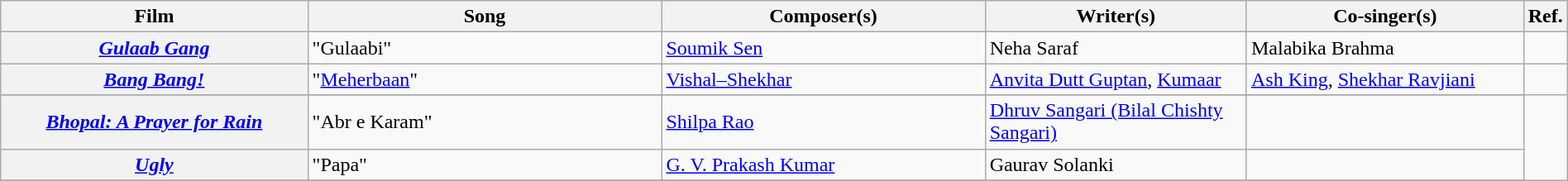<table class="wikitable plainrowheaders" width="100%" textcolor:#000;">
<tr>
<th scope="col" width=20%><strong>Film</strong></th>
<th scope="col" width=23%><strong>Song</strong></th>
<th scope="col" width=21%><strong>Composer(s)</strong></th>
<th scope="col" width=17%><strong>Writer(s)</strong></th>
<th scope="col" width=18%><strong>Co-singer(s)</strong></th>
<th scope="col" width=1%><strong>Ref.</strong></th>
</tr>
<tr>
<th><em><a href='#'>Gulaab Gang</a></em></th>
<td>"Gulaabi"</td>
<td><a href='#'>Soumik Sen</a></td>
<td>Neha Saraf</td>
<td>Malabika Brahma</td>
<td></td>
</tr>
<tr>
<th><em><a href='#'>Bang Bang!</a></em></th>
<td>"<a href='#'>Meherbaan</a>"</td>
<td><a href='#'>Vishal–Shekhar</a></td>
<td><a href='#'>Anvita Dutt Guptan</a>, <a href='#'>Kumaar</a></td>
<td><a href='#'>Ash King</a>, <a href='#'>Shekhar Ravjiani</a></td>
<td></td>
</tr>
<tr>
</tr>
<tr>
<th><em><a href='#'>Bhopal: A Prayer for Rain</a></em></th>
<td>"Abr e Karam"</td>
<td colspan="1"><a href='#'>Shilpa Rao</a></td>
<td colspan="1"><a href='#'>Dhruv Sangari (Bilal Chishty Sangari)</a></td>
<td></td>
</tr>
<tr>
<th><em><a href='#'>Ugly</a></em></th>
<td>"Papa"</td>
<td><a href='#'>G. V. Prakash Kumar</a></td>
<td>Gaurav Solanki</td>
<td></td>
</tr>
<tr>
</tr>
</table>
